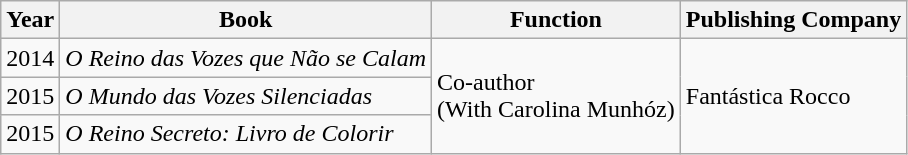<table class="wikitable">
<tr>
<th>Year</th>
<th>Book</th>
<th>Function</th>
<th>Publishing Company</th>
</tr>
<tr>
<td>2014</td>
<td><em>O Reino das Vozes que Não se Calam</em></td>
<td rowspan="3">Co-author<br>(With Carolina Munhóz)</td>
<td rowspan="3">Fantástica Rocco</td>
</tr>
<tr>
<td>2015</td>
<td><em>O Mundo das Vozes Silenciadas</em></td>
</tr>
<tr>
<td>2015</td>
<td><em>O Reino Secreto: Livro de Colorir</em></td>
</tr>
</table>
